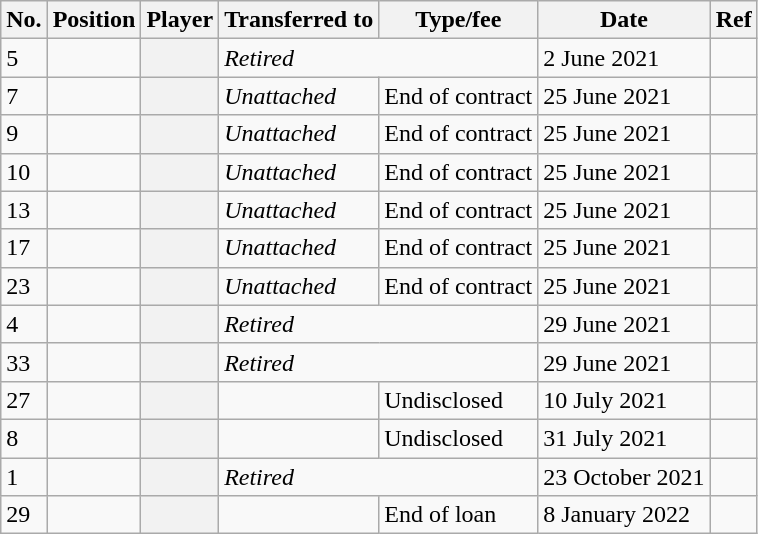<table class="wikitable plainrowheaders sortable" style="text-align:center; text-align:left">
<tr>
<th scope="col">No.</th>
<th scope="col">Position</th>
<th scope="col">Player</th>
<th scope="col">Transferred to</th>
<th scope="col">Type/fee</th>
<th scope="col">Date</th>
<th scope="col" class="unsortable">Ref</th>
</tr>
<tr>
<td>5</td>
<td></td>
<th scope="row"></th>
<td colspan=2><em>Retired</em></td>
<td>2 June 2021</td>
<td></td>
</tr>
<tr>
<td>7</td>
<td></td>
<th scope="row"></th>
<td><em>Unattached</em></td>
<td>End of contract</td>
<td>25 June 2021</td>
<td></td>
</tr>
<tr>
<td>9</td>
<td></td>
<th scope="row"></th>
<td><em>Unattached</em></td>
<td>End of contract</td>
<td>25 June 2021</td>
<td></td>
</tr>
<tr>
<td>10</td>
<td></td>
<th scope="row"></th>
<td><em>Unattached</em></td>
<td>End of contract</td>
<td>25 June 2021</td>
<td></td>
</tr>
<tr>
<td>13</td>
<td></td>
<th scope="row"></th>
<td><em>Unattached</em></td>
<td>End of contract</td>
<td>25 June 2021</td>
<td></td>
</tr>
<tr>
<td>17</td>
<td></td>
<th scope="row"></th>
<td><em>Unattached</em></td>
<td>End of contract</td>
<td>25 June 2021</td>
<td></td>
</tr>
<tr>
<td>23</td>
<td></td>
<th scope="row"></th>
<td><em>Unattached</em></td>
<td>End of contract</td>
<td>25 June 2021</td>
<td></td>
</tr>
<tr>
<td>4</td>
<td></td>
<th scope="row"></th>
<td colspan=2><em>Retired</em></td>
<td>29 June 2021</td>
<td></td>
</tr>
<tr>
<td>33</td>
<td></td>
<th scope="row"></th>
<td colspan=2><em>Retired</em></td>
<td>29 June 2021</td>
<td></td>
</tr>
<tr>
<td>27</td>
<td></td>
<th scope="row"></th>
<td></td>
<td>Undisclosed</td>
<td>10 July 2021</td>
<td></td>
</tr>
<tr>
<td>8</td>
<td></td>
<th scope="row"></th>
<td></td>
<td>Undisclosed</td>
<td>31 July 2021</td>
<td></td>
</tr>
<tr>
<td>1</td>
<td></td>
<th scope="row"></th>
<td colspan=2><em>Retired</em></td>
<td>23 October 2021</td>
<td></td>
</tr>
<tr>
<td>29</td>
<td></td>
<th scope="row"></th>
<td></td>
<td>End of loan</td>
<td>8 January 2022</td>
<td></td>
</tr>
</table>
